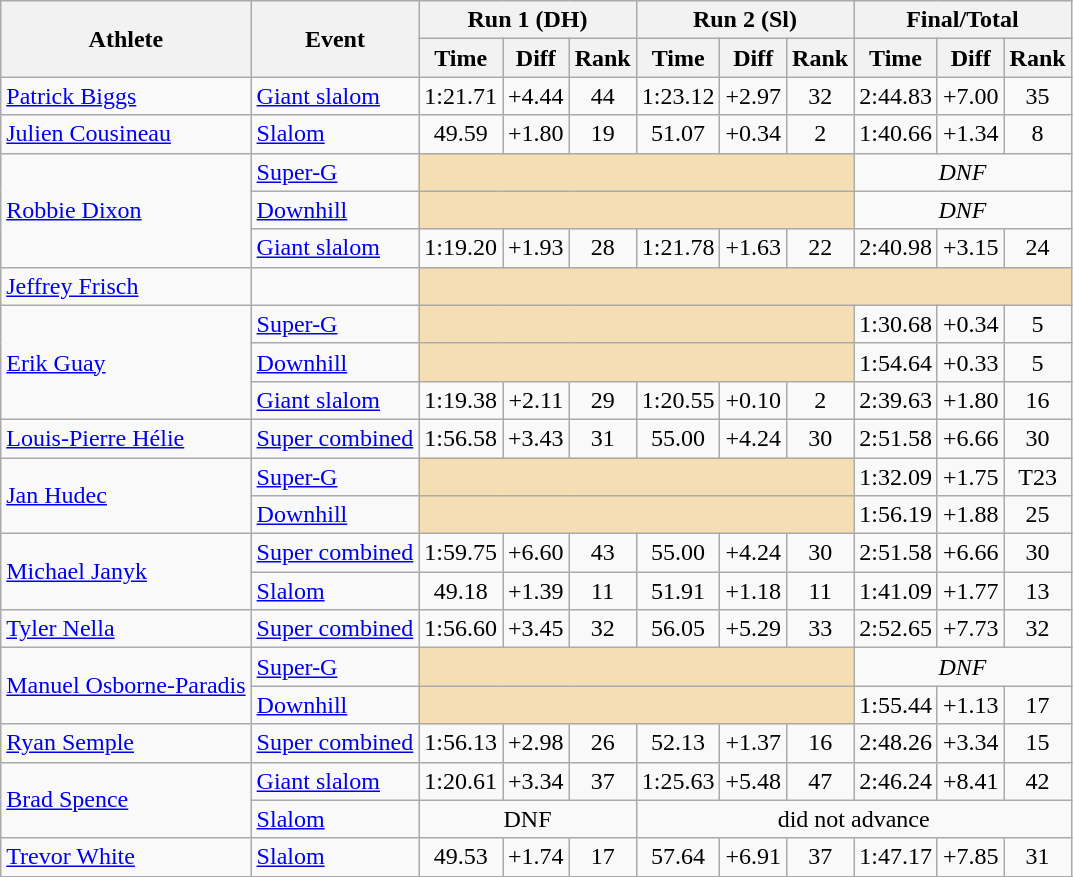<table class="wikitable">
<tr>
<th rowspan="2">Athlete</th>
<th rowspan="2">Event</th>
<th colspan="3">Run 1 (DH)</th>
<th colspan="3">Run 2 (Sl)</th>
<th colspan="3">Final/Total</th>
</tr>
<tr>
<th>Time</th>
<th>Diff</th>
<th>Rank</th>
<th>Time</th>
<th>Diff</th>
<th>Rank</th>
<th>Time</th>
<th>Diff</th>
<th>Rank</th>
</tr>
<tr>
<td><a href='#'>Patrick Biggs</a></td>
<td><a href='#'>Giant slalom</a></td>
<td align="center">1:21.71</td>
<td align="center">+4.44</td>
<td align="center">44</td>
<td align="center">1:23.12</td>
<td align="center">+2.97</td>
<td align="center">32</td>
<td align="center">2:44.83</td>
<td align="center">+7.00</td>
<td align="center">35</td>
</tr>
<tr>
<td><a href='#'>Julien Cousineau</a></td>
<td><a href='#'>Slalom</a></td>
<td align="center">49.59</td>
<td align="center">+1.80</td>
<td align="center">19</td>
<td align="center">51.07</td>
<td align="center">+0.34</td>
<td align="center">2</td>
<td align="center">1:40.66</td>
<td align="center">+1.34</td>
<td align="center">8</td>
</tr>
<tr>
<td rowspan="3"><a href='#'>Robbie Dixon</a></td>
<td><a href='#'>Super-G</a></td>
<td colspan="6" bgcolor="wheat"></td>
<td colspan="3" align="center"><em>DNF</em></td>
</tr>
<tr>
<td><a href='#'>Downhill</a></td>
<td colspan="6" bgcolor="wheat"></td>
<td colspan="3" align="center"><em>DNF</em></td>
</tr>
<tr>
<td><a href='#'>Giant slalom</a></td>
<td align="center">1:19.20</td>
<td align="center">+1.93</td>
<td align="center">28</td>
<td align="center">1:21.78</td>
<td align="center">+1.63</td>
<td align="center">22</td>
<td align="center">2:40.98</td>
<td align="center">+3.15</td>
<td align="center">24</td>
</tr>
<tr>
<td><a href='#'>Jeffrey Frisch</a></td>
<td></td>
<td colspan="9" bgcolor="wheat"></td>
</tr>
<tr>
<td rowspan="3"><a href='#'>Erik Guay</a></td>
<td><a href='#'>Super-G</a></td>
<td colspan="6" bgcolor="wheat"></td>
<td align="center">1:30.68</td>
<td align="center">+0.34</td>
<td align="center">5</td>
</tr>
<tr>
<td><a href='#'>Downhill</a></td>
<td colspan="6" bgcolor="wheat"></td>
<td align="center">1:54.64</td>
<td align="center">+0.33</td>
<td align="center">5</td>
</tr>
<tr>
<td><a href='#'>Giant slalom</a></td>
<td align="center">1:19.38</td>
<td align="center">+2.11</td>
<td align="center">29</td>
<td align="center">1:20.55</td>
<td align="center">+0.10</td>
<td align="center">2</td>
<td align="center">2:39.63</td>
<td align="center">+1.80</td>
<td align="center">16</td>
</tr>
<tr>
<td><a href='#'>Louis-Pierre Hélie</a></td>
<td><a href='#'>Super combined</a></td>
<td align="center">1:56.58</td>
<td align="center">+3.43</td>
<td align="center">31</td>
<td align="center">55.00</td>
<td align="center">+4.24</td>
<td align="center">30</td>
<td align="center">2:51.58</td>
<td align="center">+6.66</td>
<td align="center">30</td>
</tr>
<tr>
<td rowspan="2"><a href='#'>Jan Hudec</a></td>
<td><a href='#'>Super-G</a></td>
<td colspan="6" bgcolor="wheat"></td>
<td align="center">1:32.09</td>
<td align="center">+1.75</td>
<td align="center">T23</td>
</tr>
<tr>
<td><a href='#'>Downhill</a></td>
<td colspan="6" bgcolor="wheat"></td>
<td align="center">1:56.19</td>
<td align="center">+1.88</td>
<td align="center">25</td>
</tr>
<tr>
<td rowspan="2"><a href='#'>Michael Janyk</a></td>
<td><a href='#'>Super combined</a></td>
<td align="center">1:59.75</td>
<td align="center">+6.60</td>
<td align="center">43</td>
<td align="center">55.00</td>
<td align="center">+4.24</td>
<td align="center">30</td>
<td align="center">2:51.58</td>
<td align="center">+6.66</td>
<td align="center">30</td>
</tr>
<tr>
<td><a href='#'>Slalom</a></td>
<td align="center">49.18</td>
<td align="center">+1.39</td>
<td align="center">11</td>
<td align="center">51.91</td>
<td align="center">+1.18</td>
<td align="center">11</td>
<td align="center">1:41.09</td>
<td align="center">+1.77</td>
<td align="center">13</td>
</tr>
<tr>
<td><a href='#'>Tyler Nella</a></td>
<td><a href='#'>Super combined</a></td>
<td align="center">1:56.60</td>
<td align="center">+3.45</td>
<td align="center">32</td>
<td align="center">56.05</td>
<td align="center">+5.29</td>
<td align="center">33</td>
<td align="center">2:52.65</td>
<td align="center">+7.73</td>
<td align="center">32</td>
</tr>
<tr>
<td rowspan="2"><a href='#'>Manuel Osborne-Paradis</a></td>
<td><a href='#'>Super-G</a></td>
<td colspan="6" bgcolor="wheat"></td>
<td align="center" colspan="3"><em>DNF</em></td>
</tr>
<tr>
<td><a href='#'>Downhill</a></td>
<td colspan="6" bgcolor="wheat"></td>
<td align="center">1:55.44</td>
<td align="center">+1.13</td>
<td align="center">17</td>
</tr>
<tr>
<td><a href='#'>Ryan Semple</a></td>
<td><a href='#'>Super combined</a></td>
<td align="center">1:56.13</td>
<td align="center">+2.98</td>
<td align="center">26</td>
<td align="center">52.13</td>
<td align="center">+1.37</td>
<td align="center">16</td>
<td align="center">2:48.26</td>
<td align="center">+3.34</td>
<td align="center">15</td>
</tr>
<tr>
<td rowspan="2"><a href='#'>Brad Spence</a></td>
<td><a href='#'>Giant slalom</a></td>
<td align="center">1:20.61</td>
<td align="center">+3.34</td>
<td align="center">37</td>
<td align="center">1:25.63</td>
<td align="center">+5.48</td>
<td align="center">47</td>
<td align="center">2:46.24</td>
<td align="center">+8.41</td>
<td align="center">42</td>
</tr>
<tr>
<td><a href='#'>Slalom</a></td>
<td align="center" colspan="3">DNF</td>
<td align="center" colspan="6">did not advance</td>
</tr>
<tr>
<td><a href='#'>Trevor White</a></td>
<td><a href='#'>Slalom</a></td>
<td align="center">49.53</td>
<td align="center">+1.74</td>
<td align="center">17</td>
<td align="center">57.64</td>
<td align="center">+6.91</td>
<td align="center">37</td>
<td align="center">1:47.17</td>
<td align="center">+7.85</td>
<td align="center">31</td>
</tr>
<tr>
</tr>
</table>
